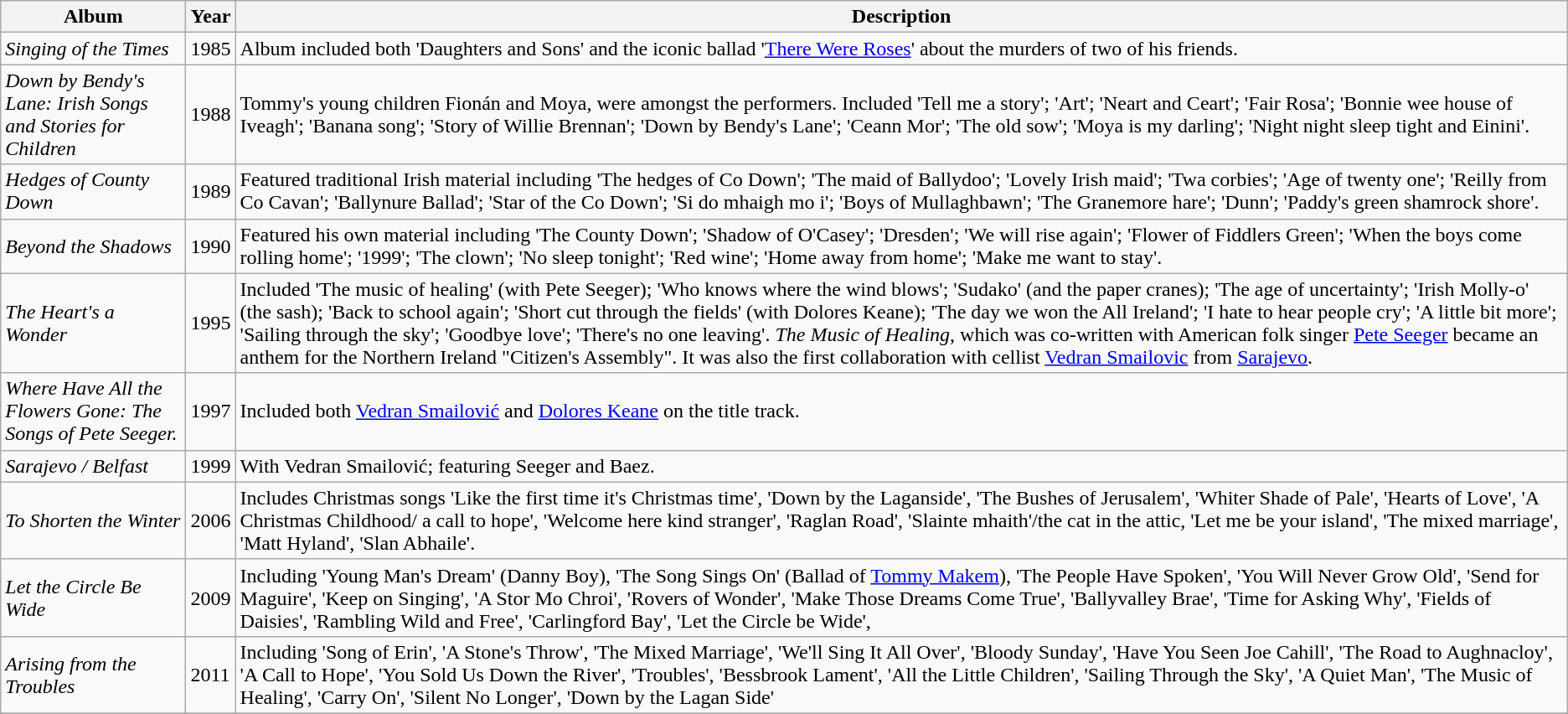<table class="wikitable">
<tr>
<th>Album</th>
<th>Year</th>
<th>Description</th>
</tr>
<tr>
<td><em>Singing of the Times</em></td>
<td>1985</td>
<td>Album included both 'Daughters and Sons' and the iconic ballad  '<a href='#'>There Were Roses</a>' about the murders of two of his friends.</td>
</tr>
<tr>
<td><em>Down by Bendy's Lane: Irish Songs and Stories for Children</em></td>
<td>1988</td>
<td>Tommy's young children Fionán and Moya, were amongst the performers. Included 'Tell me a story'; 'Art'; 'Neart and Ceart'; 'Fair Rosa'; 'Bonnie wee house of Iveagh'; 'Banana song'; 'Story of Willie Brennan'; 'Down by Bendy's Lane'; 'Ceann Mor'; 'The old sow'; 'Moya is my darling'; 'Night night sleep tight and Einini'.</td>
</tr>
<tr>
<td><em>Hedges of County Down</em></td>
<td>1989</td>
<td>Featured traditional Irish material including 'The hedges of Co Down'; 'The maid of Ballydoo'; 'Lovely Irish maid'; 'Twa corbies'; 'Age of twenty one'; 'Reilly from Co Cavan'; 'Ballynure Ballad'; 'Star of the Co Down'; 'Si do mhaigh mo i'; 'Boys of Mullaghbawn'; 'The Granemore hare'; 'Dunn'; 'Paddy's green shamrock shore'.</td>
</tr>
<tr>
<td><em>Beyond the Shadows</em></td>
<td>1990</td>
<td>Featured his own material including 'The County Down'; 'Shadow of O'Casey'; 'Dresden'; 'We will rise again'; 'Flower of Fiddlers Green'; 'When the boys come rolling home'; '1999'; 'The clown'; 'No sleep tonight'; 'Red wine'; 'Home away from home'; 'Make me want to stay'.</td>
</tr>
<tr>
<td><em>The Heart's a Wonder</em></td>
<td>1995</td>
<td>Included 'The music of healing' (with Pete Seeger); 'Who knows where the wind blows'; 'Sudako' (and the paper cranes); 'The age of uncertainty'; 'Irish Molly-o' (the sash); 'Back to school again'; 'Short cut through the fields' (with Dolores Keane); 'The day we won the All Ireland'; 'I hate to hear people cry'; 'A little bit more'; 'Sailing through the sky'; 'Goodbye love'; 'There's no one leaving'. <em>The Music of Healing</em>, which was co-written with American folk singer <a href='#'>Pete Seeger</a> became an anthem for the Northern Ireland "Citizen's Assembly". It was also the first collaboration with cellist <a href='#'>Vedran Smailovic</a> from <a href='#'>Sarajevo</a>.</td>
</tr>
<tr>
<td><em>Where Have All the Flowers Gone: The Songs of Pete Seeger.</em></td>
<td>1997</td>
<td>Included both <a href='#'>Vedran Smailović</a> and <a href='#'>Dolores Keane</a> on the title track.</td>
</tr>
<tr>
<td><em>Sarajevo / Belfast</em></td>
<td>1999</td>
<td>With Vedran Smailović; featuring Seeger and Baez. </td>
</tr>
<tr>
<td><em>To Shorten the Winter</em></td>
<td>2006</td>
<td>Includes Christmas songs 'Like the first time it's Christmas time', 'Down by the Laganside', 'The Bushes of Jerusalem', 'Whiter Shade of Pale', 'Hearts of Love', 'A Christmas Childhood/ a call to hope', 'Welcome here kind stranger', 'Raglan Road', 'Slainte mhaith'/the cat in the attic, 'Let me be your island', 'The mixed marriage', 'Matt Hyland', 'Slan Abhaile'.</td>
</tr>
<tr>
<td><em>Let the Circle Be Wide</em></td>
<td>2009</td>
<td>Including 'Young Man's Dream' (Danny Boy), 'The Song Sings On' (Ballad of <a href='#'>Tommy Makem</a>), 'The People Have Spoken', 'You Will Never Grow Old', 'Send for Maguire', 'Keep on Singing', 'A Stor Mo Chroi', 'Rovers of Wonder', 'Make Those Dreams Come True', 'Ballyvalley Brae', 'Time for Asking Why', 'Fields of Daisies', 'Rambling Wild and Free', 'Carlingford Bay', 'Let the Circle be Wide',</td>
</tr>
<tr>
<td><em>Arising from the Troubles</em></td>
<td>2011</td>
<td>Including 'Song of Erin',  'A Stone's Throw', 'The Mixed Marriage', 'We'll Sing It All Over', 'Bloody Sunday', 'Have You Seen Joe Cahill', 'The Road to Aughnacloy', 'A Call to Hope', 'You Sold Us Down the River', 'Troubles', 'Bessbrook Lament', 'All the Little Children', 'Sailing Through the Sky', 'A Quiet Man', 'The Music of Healing', 'Carry On', 'Silent No Longer', 'Down by the Lagan Side' </td>
</tr>
<tr>
</tr>
</table>
